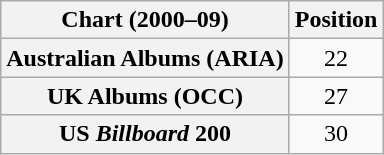<table class="wikitable sortable plainrowheaders" style="text-align:center;"|>
<tr>
<th>Chart (2000–09)</th>
<th>Position</th>
</tr>
<tr>
<th scope="row">Australian Albums (ARIA)</th>
<td style="text-align:center;">22</td>
</tr>
<tr>
<th scope="row">UK Albums (OCC)</th>
<td style="text-align:center;">27</td>
</tr>
<tr>
<th scope="row">US <em>Billboard</em> 200</th>
<td style="text-align:center;">30</td>
</tr>
</table>
